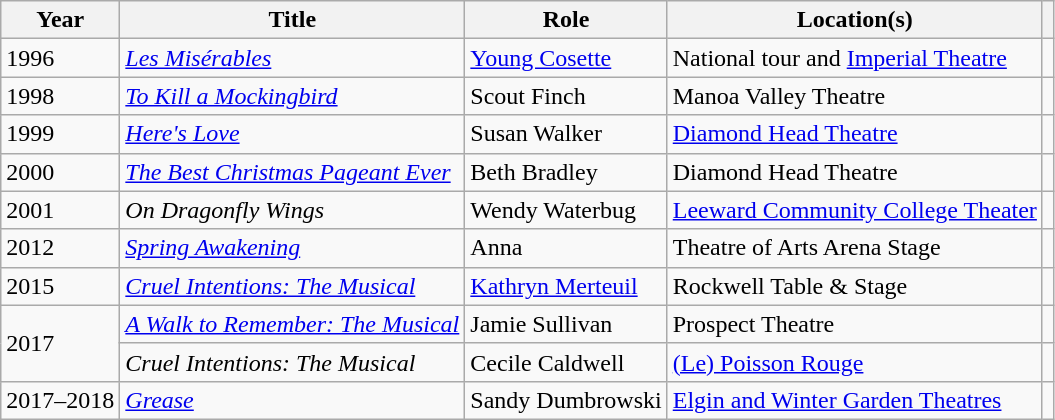<table class="wikitable sortable">
<tr>
<th>Year</th>
<th>Title</th>
<th>Role</th>
<th>Location(s)</th>
<th class="unsortable"></th>
</tr>
<tr>
<td>1996</td>
<td><em><a href='#'>Les Misérables</a></em></td>
<td><a href='#'>Young Cosette</a></td>
<td>National tour and <a href='#'>Imperial Theatre</a></td>
<td></td>
</tr>
<tr>
<td>1998</td>
<td><em><a href='#'>To Kill a Mockingbird</a></em></td>
<td>Scout Finch</td>
<td>Manoa Valley Theatre</td>
<td></td>
</tr>
<tr>
<td>1999</td>
<td><em><a href='#'>Here's Love</a></em></td>
<td>Susan Walker</td>
<td><a href='#'>Diamond Head Theatre</a></td>
<td></td>
</tr>
<tr>
<td>2000</td>
<td><em><a href='#'>The Best Christmas Pageant Ever</a></em></td>
<td>Beth Bradley</td>
<td>Diamond Head Theatre</td>
<td></td>
</tr>
<tr>
<td>2001</td>
<td><em>On Dragonfly Wings</em></td>
<td>Wendy Waterbug</td>
<td><a href='#'>Leeward Community College Theater</a></td>
<td></td>
</tr>
<tr>
<td>2012</td>
<td><em><a href='#'>Spring Awakening</a></em></td>
<td>Anna</td>
<td>Theatre of Arts Arena Stage</td>
<td></td>
</tr>
<tr>
<td>2015</td>
<td><em><a href='#'>Cruel Intentions: The Musical</a></em></td>
<td><a href='#'>Kathryn Merteuil</a></td>
<td>Rockwell Table & Stage</td>
<td></td>
</tr>
<tr>
<td rowspan="2">2017</td>
<td><em><a href='#'>A Walk to Remember: The Musical</a></em></td>
<td>Jamie Sullivan</td>
<td>Prospect Theatre</td>
<td></td>
</tr>
<tr>
<td><em>Cruel Intentions: The Musical</em></td>
<td>Cecile Caldwell</td>
<td><a href='#'>(Le) Poisson Rouge</a></td>
<td></td>
</tr>
<tr>
<td>2017–2018</td>
<td><em><a href='#'>Grease</a></em></td>
<td>Sandy Dumbrowski</td>
<td><a href='#'>Elgin and Winter Garden Theatres</a></td>
<td></td>
</tr>
</table>
